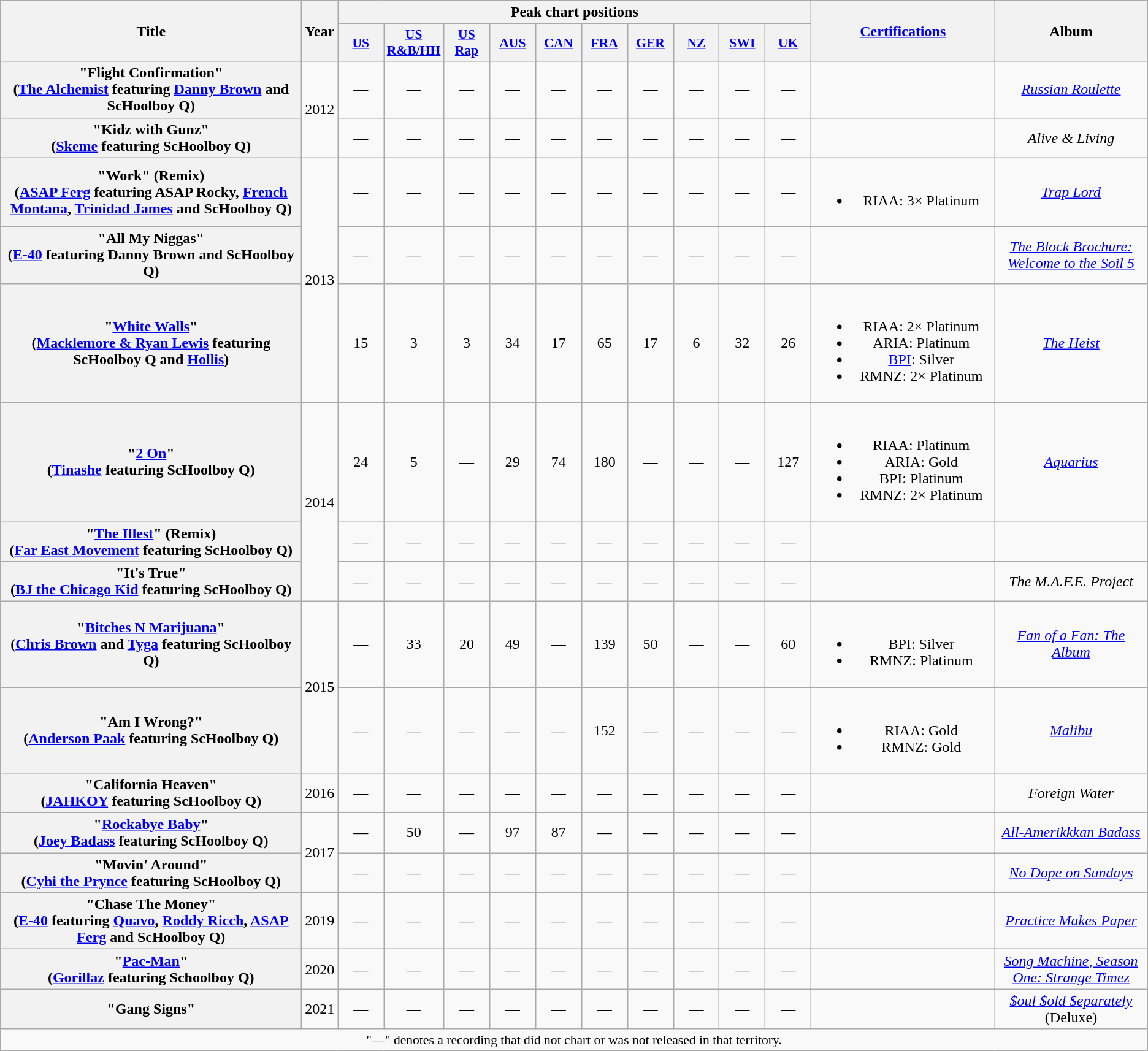<table class="wikitable plainrowheaders" style="text-align:center;">
<tr>
<th scope="col" rowspan="2" style="width:20em;">Title</th>
<th scope="col" rowspan="2">Year</th>
<th scope="col" colspan="10">Peak chart positions</th>
<th scope="col" rowspan="2" style="width:12em;"><a href='#'>Certifications</a></th>
<th scope="col" rowspan="2">Album</th>
</tr>
<tr>
<th scope="col" style="width:3em;font-size:90%;"><a href='#'>US</a><br></th>
<th scope="col" style="width:3em;font-size:90%;"><a href='#'>US<br>R&B/HH</a><br></th>
<th scope="col" style="width:3em;font-size:90%;"><a href='#'>US<br>Rap</a><br></th>
<th scope="col" style="width:3em;font-size:90%;"><a href='#'>AUS</a><br></th>
<th scope="col" style="width:3em;font-size:90%;"><a href='#'>CAN</a><br></th>
<th scope="col" style="width:3em;font-size:90%;"><a href='#'>FRA</a><br></th>
<th scope="col" style="width:3em;font-size:90%;"><a href='#'>GER</a></th>
<th scope="col" style="width:3em;font-size:90%;"><a href='#'>NZ</a></th>
<th scope="col" style="width:3em;font-size:90%;"><a href='#'>SWI</a></th>
<th scope="col" style="width:3em;font-size:90%;"><a href='#'>UK</a></th>
</tr>
<tr>
<th scope="row">"Flight Confirmation"<br><span>(<a href='#'>The Alchemist</a> featuring <a href='#'>Danny Brown</a> and ScHoolboy Q)</span></th>
<td rowspan="2">2012</td>
<td>—</td>
<td>—</td>
<td>—</td>
<td>—</td>
<td>—</td>
<td>—</td>
<td>—</td>
<td>—</td>
<td>—</td>
<td>—</td>
<td></td>
<td><em><a href='#'>Russian Roulette</a></em></td>
</tr>
<tr>
<th scope="row">"Kidz with Gunz"<br><span>(<a href='#'>Skeme</a> featuring ScHoolboy Q)</span></th>
<td>—</td>
<td>—</td>
<td>—</td>
<td>—</td>
<td>—</td>
<td>—</td>
<td>—</td>
<td>—</td>
<td>—</td>
<td>—</td>
<td></td>
<td><em>Alive & Living</em></td>
</tr>
<tr>
<th scope="row">"Work" (Remix)<br><span>(<a href='#'>ASAP Ferg</a> featuring ASAP Rocky, <a href='#'>French Montana</a>, <a href='#'>Trinidad James</a> and ScHoolboy Q)</span></th>
<td rowspan="3">2013</td>
<td>—</td>
<td>—</td>
<td>—</td>
<td>—</td>
<td>—</td>
<td>—</td>
<td>—</td>
<td>—</td>
<td>—</td>
<td>—</td>
<td><br><ul><li>RIAA: 3× Platinum</li></ul></td>
<td><em><a href='#'>Trap Lord</a></em></td>
</tr>
<tr>
<th scope="row">"All My Niggas"<br><span>(<a href='#'>E-40</a> featuring Danny Brown and ScHoolboy Q)</span></th>
<td>—</td>
<td>—</td>
<td>—</td>
<td>—</td>
<td>—</td>
<td>—</td>
<td>—</td>
<td>—</td>
<td>—</td>
<td>—</td>
<td></td>
<td><em><a href='#'>The Block Brochure: Welcome to the Soil 5</a></em></td>
</tr>
<tr>
<th scope="row">"<a href='#'>White Walls</a>"<br><span>(<a href='#'>Macklemore & Ryan Lewis</a> featuring ScHoolboy Q and <a href='#'>Hollis</a>)</span></th>
<td>15</td>
<td>3</td>
<td>3</td>
<td>34</td>
<td>17</td>
<td>65</td>
<td>17</td>
<td>6</td>
<td>32</td>
<td>26</td>
<td><br><ul><li>RIAA: 2× Platinum</li><li>ARIA: Platinum</li><li><a href='#'>BPI</a>: Silver</li><li>RMNZ: 2× Platinum</li></ul></td>
<td><em><a href='#'>The Heist</a></em></td>
</tr>
<tr>
<th scope="row">"<a href='#'>2 On</a>"<br><span>(<a href='#'>Tinashe</a> featuring ScHoolboy Q)</span></th>
<td rowspan="3">2014</td>
<td>24</td>
<td>5</td>
<td>—</td>
<td>29</td>
<td>74</td>
<td>180</td>
<td>—</td>
<td>—</td>
<td>—</td>
<td>127</td>
<td><br><ul><li>RIAA: Platinum</li><li>ARIA: Gold</li><li>BPI: Platinum</li><li>RMNZ: 2× Platinum</li></ul></td>
<td><em><a href='#'>Aquarius</a></em></td>
</tr>
<tr>
<th scope="row">"<a href='#'>The Illest</a>" (Remix)<br><span>(<a href='#'>Far East Movement</a> featuring ScHoolboy Q)</span></th>
<td>—</td>
<td>—</td>
<td>—</td>
<td>—</td>
<td>—</td>
<td>—</td>
<td>—</td>
<td>—</td>
<td>—</td>
<td>—</td>
<td></td>
<td></td>
</tr>
<tr>
<th scope="row">"It's True"<br><span>(<a href='#'>BJ the Chicago Kid</a> featuring ScHoolboy Q)</span></th>
<td>—</td>
<td>—</td>
<td>—</td>
<td>—</td>
<td>—</td>
<td>—</td>
<td>—</td>
<td>—</td>
<td>—</td>
<td>—</td>
<td></td>
<td><em>The M.A.F.E. Project</em></td>
</tr>
<tr>
<th scope="row">"<a href='#'>Bitches N Marijuana</a>"<br><span>(<a href='#'>Chris Brown</a> and <a href='#'>Tyga</a> featuring ScHoolboy Q)</span></th>
<td rowspan="2">2015</td>
<td>—</td>
<td>33</td>
<td>20</td>
<td>49</td>
<td>—</td>
<td>139</td>
<td>50</td>
<td>—</td>
<td>—</td>
<td>60</td>
<td><br><ul><li>BPI: Silver</li><li>RMNZ: Platinum</li></ul></td>
<td><em><a href='#'>Fan of a Fan: The Album</a></em></td>
</tr>
<tr>
<th scope="row">"Am I Wrong?"<br><span>(<a href='#'>Anderson Paak</a> featuring ScHoolboy Q)</span></th>
<td>—</td>
<td>—</td>
<td>—</td>
<td>—</td>
<td>—</td>
<td>152</td>
<td>—</td>
<td>—</td>
<td>—</td>
<td>—</td>
<td><br><ul><li>RIAA: Gold</li><li>RMNZ: Gold</li></ul></td>
<td><em><a href='#'>Malibu</a></em></td>
</tr>
<tr>
<th scope="row">"California Heaven"<br><span>(<a href='#'>JAHKOY</a> featuring ScHoolboy Q)</span></th>
<td>2016</td>
<td>—</td>
<td>—</td>
<td>—</td>
<td>—</td>
<td>—</td>
<td>—</td>
<td>—</td>
<td>—</td>
<td>—</td>
<td>—</td>
<td></td>
<td><em>Foreign Water</em></td>
</tr>
<tr>
<th scope="row">"<a href='#'>Rockabye Baby</a>"<br><span>(<a href='#'>Joey Badass</a> featuring ScHoolboy Q)</span></th>
<td rowspan="2">2017</td>
<td>—</td>
<td>50</td>
<td>—</td>
<td>97</td>
<td>87</td>
<td>—</td>
<td>—</td>
<td>—</td>
<td>—</td>
<td>—</td>
<td></td>
<td><em><a href='#'>All-Amerikkkan Badass</a></em></td>
</tr>
<tr>
<th scope="row">"Movin' Around"<br><span>(<a href='#'>Cyhi the Prynce</a> featuring ScHoolboy Q)</span></th>
<td>—</td>
<td>—</td>
<td>—</td>
<td>—</td>
<td>—</td>
<td>—</td>
<td>—</td>
<td>—</td>
<td>—</td>
<td>—</td>
<td></td>
<td><em><a href='#'>No Dope on Sundays</a></em></td>
</tr>
<tr>
<th scope="row">"Chase The Money"<br><span>(<a href='#'>E-40</a> featuring <a href='#'>Quavo</a>, <a href='#'>Roddy Ricch</a>, <a href='#'>ASAP Ferg</a> and ScHoolboy Q)</span></th>
<td>2019</td>
<td>—</td>
<td>—</td>
<td>—</td>
<td>—</td>
<td>—</td>
<td>—</td>
<td>—</td>
<td>—</td>
<td>—</td>
<td>—</td>
<td></td>
<td><em><a href='#'>Practice Makes Paper</a></em></td>
</tr>
<tr>
<th scope="row">"<a href='#'>Pac-Man</a>"<br><span>(<a href='#'>Gorillaz</a> featuring Schoolboy Q)</span></th>
<td>2020</td>
<td>—</td>
<td>—</td>
<td>—</td>
<td>—</td>
<td>—</td>
<td>—</td>
<td>—</td>
<td>—</td>
<td>—</td>
<td>—</td>
<td></td>
<td><em><a href='#'>Song Machine, Season One: Strange Timez</a></em></td>
</tr>
<tr>
<th scope="row">"Gang Signs"<br></th>
<td>2021</td>
<td>—</td>
<td>—</td>
<td>—</td>
<td>—</td>
<td>—</td>
<td>—</td>
<td>—</td>
<td>—</td>
<td>—</td>
<td>—</td>
<td></td>
<td><em><a href='#'>$oul $old $eparately</a></em> (Deluxe)</td>
</tr>
<tr>
<td colspan="14" style="font-size:90%">"—" denotes a recording that did not chart or was not released in that territory.</td>
</tr>
</table>
